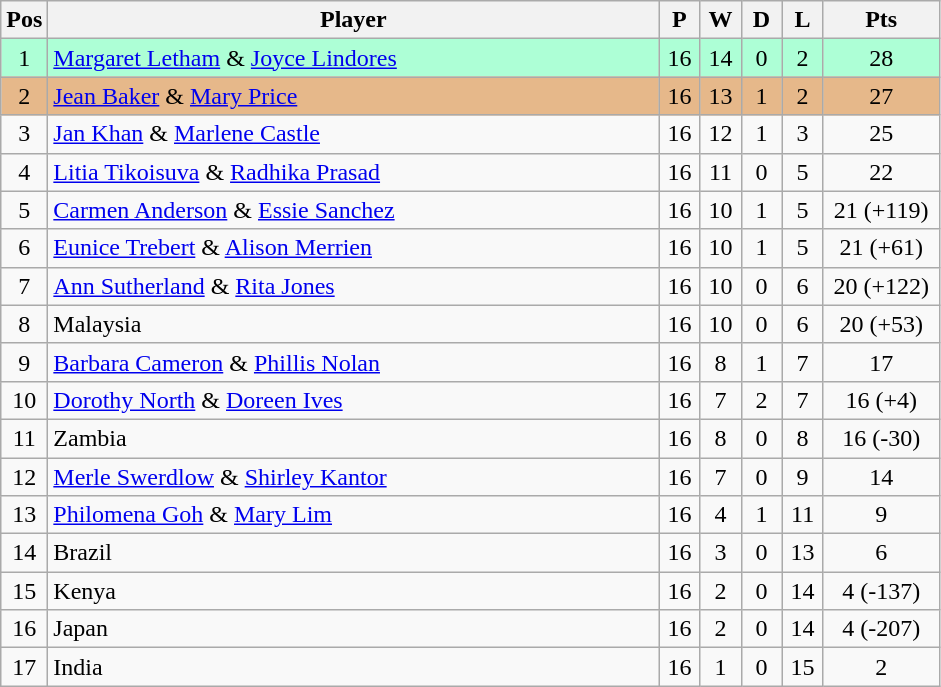<table class="wikitable" style="font-size: 100%">
<tr>
<th width=20>Pos</th>
<th width=400>Player</th>
<th width=20>P</th>
<th width=20>W</th>
<th width=20>D</th>
<th width=20>L</th>
<th width=70>Pts</th>
</tr>
<tr align=center style="background: #ADFFD6;">
<td>1</td>
<td align="left"> <a href='#'>Margaret Letham</a> & <a href='#'>Joyce Lindores</a></td>
<td>16</td>
<td>14</td>
<td>0</td>
<td>2</td>
<td>28</td>
</tr>
<tr align=center style="background: #E6B88A;">
<td>2</td>
<td align="left"> <a href='#'>Jean Baker</a> & <a href='#'>Mary Price</a></td>
<td>16</td>
<td>13</td>
<td>1</td>
<td>2</td>
<td>27</td>
</tr>
<tr align=center>
<td>3</td>
<td align="left"> <a href='#'>Jan Khan</a> & <a href='#'>Marlene Castle</a></td>
<td>16</td>
<td>12</td>
<td>1</td>
<td>3</td>
<td>25</td>
</tr>
<tr align=center>
<td>4</td>
<td align="left"> <a href='#'>Litia Tikoisuva</a> & <a href='#'>Radhika Prasad</a></td>
<td>16</td>
<td>11</td>
<td>0</td>
<td>5</td>
<td>22</td>
</tr>
<tr align=center>
<td>5</td>
<td align="left"> <a href='#'>Carmen Anderson</a> & <a href='#'>Essie Sanchez</a></td>
<td>16</td>
<td>10</td>
<td>1</td>
<td>5</td>
<td>21 (+119)</td>
</tr>
<tr align=center>
<td>6</td>
<td align="left"> <a href='#'>Eunice Trebert</a> & <a href='#'>Alison Merrien</a></td>
<td>16</td>
<td>10</td>
<td>1</td>
<td>5</td>
<td>21 (+61)</td>
</tr>
<tr align=center>
<td>7</td>
<td align="left"> <a href='#'>Ann Sutherland</a> & <a href='#'>Rita Jones</a></td>
<td>16</td>
<td>10</td>
<td>0</td>
<td>6</td>
<td>20 (+122)</td>
</tr>
<tr align=center>
<td>8</td>
<td align="left"> Malaysia</td>
<td>16</td>
<td>10</td>
<td>0</td>
<td>6</td>
<td>20 (+53)</td>
</tr>
<tr align=center>
<td>9</td>
<td align="left"> <a href='#'>Barbara Cameron</a> & <a href='#'>Phillis Nolan</a></td>
<td>16</td>
<td>8</td>
<td>1</td>
<td>7</td>
<td>17</td>
</tr>
<tr align=center>
<td>10</td>
<td align="left"> <a href='#'>Dorothy North</a> & <a href='#'>Doreen Ives</a></td>
<td>16</td>
<td>7</td>
<td>2</td>
<td>7</td>
<td>16 (+4)</td>
</tr>
<tr align=center>
<td>11</td>
<td align="left"> Zambia</td>
<td>16</td>
<td>8</td>
<td>0</td>
<td>8</td>
<td>16 (-30)</td>
</tr>
<tr align=center>
<td>12</td>
<td align="left"> <a href='#'>Merle Swerdlow</a> & <a href='#'>Shirley Kantor</a></td>
<td>16</td>
<td>7</td>
<td>0</td>
<td>9</td>
<td>14</td>
</tr>
<tr align=center>
<td>13</td>
<td align="left"> <a href='#'>Philomena Goh</a> & <a href='#'>Mary Lim</a></td>
<td>16</td>
<td>4</td>
<td>1</td>
<td>11</td>
<td>9</td>
</tr>
<tr align=center>
<td>14</td>
<td align="left"> Brazil</td>
<td>16</td>
<td>3</td>
<td>0</td>
<td>13</td>
<td>6</td>
</tr>
<tr align=center>
<td>15</td>
<td align="left"> Kenya</td>
<td>16</td>
<td>2</td>
<td>0</td>
<td>14</td>
<td>4 (-137)</td>
</tr>
<tr align=center>
<td>16</td>
<td align="left"> Japan</td>
<td>16</td>
<td>2</td>
<td>0</td>
<td>14</td>
<td>4 (-207)</td>
</tr>
<tr align=center>
<td>17</td>
<td align="left"> India</td>
<td>16</td>
<td>1</td>
<td>0</td>
<td>15</td>
<td>2</td>
</tr>
</table>
